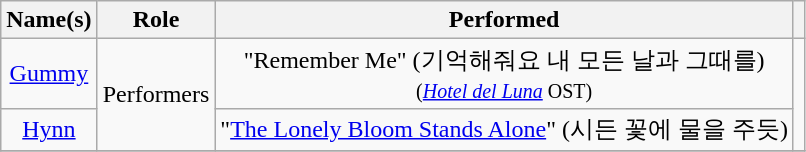<table class="wikitable" style="text-align:center;">
<tr>
<th>Name(s)</th>
<th>Role</th>
<th>Performed</th>
<th class="unsortable"></th>
</tr>
<tr>
<td><a href='#'>Gummy</a></td>
<td rowspan=2>Performers</td>
<td>"Remember Me" (기억해줘요 내 모든 날과 그때를) <br><small>(<em><a href='#'>Hotel del Luna</a></em> OST)</small></td>
<td rowspan=2></td>
</tr>
<tr>
<td><a href='#'>Hynn</a></td>
<td>"<a href='#'>The Lonely Bloom Stands Alone</a>" (시든 꽃에 물을 주듯)</td>
</tr>
<tr>
</tr>
</table>
